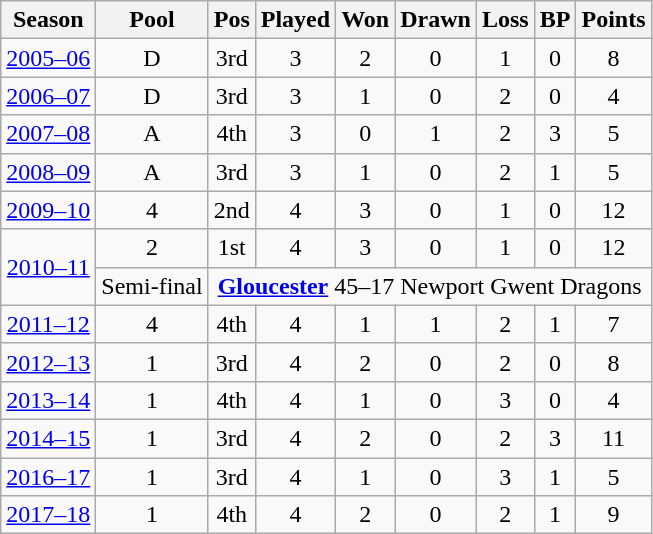<table class="wikitable" style="text-align:center">
<tr>
<th>Season</th>
<th>Pool</th>
<th>Pos</th>
<th>Played</th>
<th>Won</th>
<th>Drawn</th>
<th>Loss</th>
<th>BP</th>
<th>Points</th>
</tr>
<tr>
<td><a href='#'>2005–06</a></td>
<td>D</td>
<td>3rd</td>
<td>3</td>
<td>2</td>
<td>0</td>
<td>1</td>
<td>0</td>
<td>8</td>
</tr>
<tr>
<td><a href='#'>2006–07</a></td>
<td>D</td>
<td>3rd</td>
<td>3</td>
<td>1</td>
<td>0</td>
<td>2</td>
<td>0</td>
<td>4</td>
</tr>
<tr>
<td><a href='#'>2007–08</a></td>
<td>A</td>
<td>4th</td>
<td>3</td>
<td>0</td>
<td>1</td>
<td>2</td>
<td>3</td>
<td>5</td>
</tr>
<tr>
<td><a href='#'>2008–09</a></td>
<td>A</td>
<td>3rd</td>
<td>3</td>
<td>1</td>
<td>0</td>
<td>2</td>
<td>1</td>
<td>5</td>
</tr>
<tr>
<td><a href='#'>2009–10</a></td>
<td>4</td>
<td>2nd</td>
<td>4</td>
<td>3</td>
<td>0</td>
<td>1</td>
<td>0</td>
<td>12</td>
</tr>
<tr>
<td rowspan="2"><a href='#'>2010–11</a></td>
<td>2</td>
<td>1st</td>
<td>4</td>
<td>3</td>
<td>0</td>
<td>1</td>
<td>0</td>
<td>12</td>
</tr>
<tr>
<td>Semi-final</td>
<td colspan="7"><strong><a href='#'>Gloucester</a></strong> 45–17 Newport Gwent Dragons</td>
</tr>
<tr>
<td><a href='#'>2011–12</a></td>
<td>4</td>
<td>4th</td>
<td>4</td>
<td>1</td>
<td>1</td>
<td>2</td>
<td>1</td>
<td>7</td>
</tr>
<tr>
<td><a href='#'>2012–13</a></td>
<td>1</td>
<td>3rd</td>
<td>4</td>
<td>2</td>
<td>0</td>
<td>2</td>
<td>0</td>
<td>8</td>
</tr>
<tr>
<td><a href='#'>2013–14</a></td>
<td>1</td>
<td>4th</td>
<td>4</td>
<td>1</td>
<td>0</td>
<td>3</td>
<td>0</td>
<td>4</td>
</tr>
<tr>
<td><a href='#'>2014–15</a></td>
<td>1</td>
<td>3rd</td>
<td>4</td>
<td>2</td>
<td>0</td>
<td>2</td>
<td>3</td>
<td>11</td>
</tr>
<tr>
<td><a href='#'>2016–17</a></td>
<td>1</td>
<td>3rd</td>
<td>4</td>
<td>1</td>
<td>0</td>
<td>3</td>
<td>1</td>
<td>5</td>
</tr>
<tr>
<td><a href='#'>2017–18</a></td>
<td>1</td>
<td>4th</td>
<td>4</td>
<td>2</td>
<td>0</td>
<td>2</td>
<td>1</td>
<td>9</td>
</tr>
</table>
